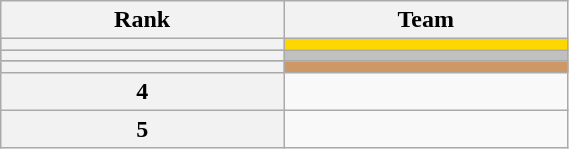<table class="wikitable unsortable" style="text-align:left; width:30%">
<tr>
<th scope="col">Rank</th>
<th scope="col">Team</th>
</tr>
<tr bgcolor="gold">
<th scope="row"></th>
<td></td>
</tr>
<tr bgcolor="silver">
<th scope="row"></th>
<td></td>
</tr>
<tr bgcolor="cc9966">
<th scope="row"></th>
<td></td>
</tr>
<tr>
<th scope="row">4</th>
<td></td>
</tr>
<tr>
<th scope="row">5</th>
<td></td>
</tr>
</table>
